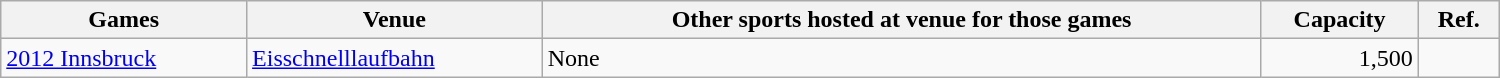<table class="wikitable sortable" width="1000px">
<tr>
<th>Games</th>
<th>Venue</th>
<th>Other sports hosted at venue for those games</th>
<th>Capacity</th>
<th>Ref.</th>
</tr>
<tr>
<td><a href='#'>2012 Innsbruck</a></td>
<td><a href='#'>Eisschnelllaufbahn</a></td>
<td>None</td>
<td align="right">1,500</td>
<td align="center"></td>
</tr>
</table>
